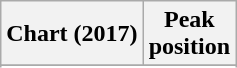<table class="wikitable plainrowheaders">
<tr>
<th scope="col">Chart (2017)</th>
<th scope="col">Peak<br>position</th>
</tr>
<tr>
</tr>
<tr>
</tr>
</table>
